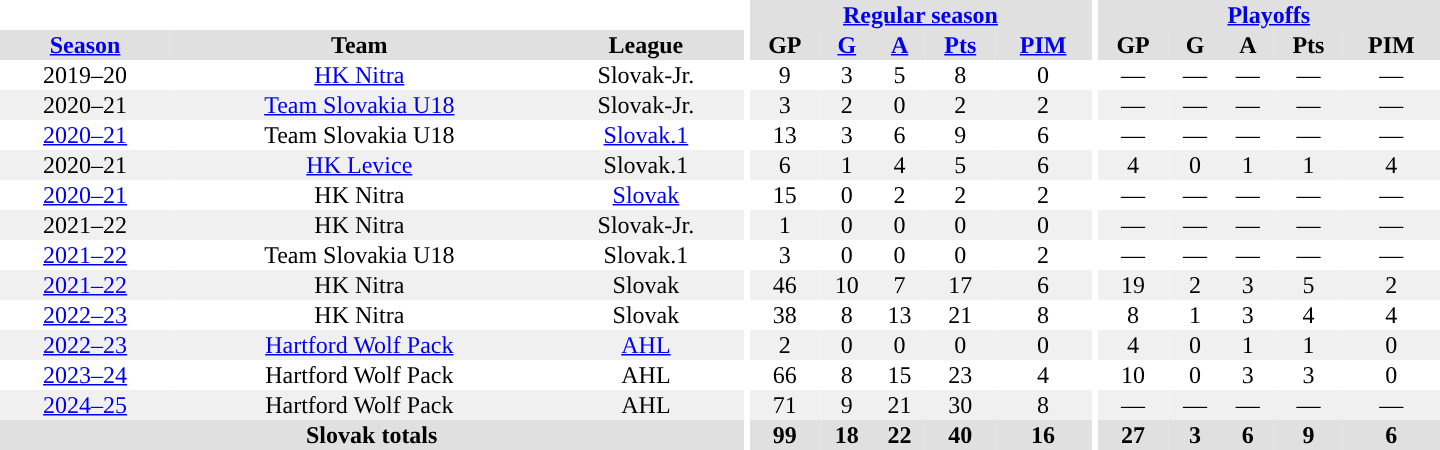<table border="0" cellpadding="1" cellspacing="0" style="text-align:center; width:60em;">
<tr bgcolor="#e0e0e0">
<th colspan="3" bgcolor="#ffffff"></th>
<th rowspan="99" bgcolor="#ffffff"></th>
<th colspan="5"><a href='#'>Regular season</a></th>
<th rowspan="99" bgcolor="#ffffff"></th>
<th colspan="5"><a href='#'>Playoffs</a></th>
</tr>
<tr bgcolor="#e0e0e0">
<th><a href='#'>Season</a></th>
<th>Team</th>
<th>League</th>
<th>GP</th>
<th><a href='#'>G</a></th>
<th><a href='#'>A</a></th>
<th><a href='#'>Pts</a></th>
<th><a href='#'>PIM</a></th>
<th>GP</th>
<th>G</th>
<th>A</th>
<th>Pts</th>
<th>PIM</th>
</tr>
<tr>
<td>2019–20</td>
<td><a href='#'>HK Nitra</a></td>
<td>Slovak-Jr.</td>
<td>9</td>
<td>3</td>
<td>5</td>
<td>8</td>
<td>0</td>
<td>—</td>
<td>—</td>
<td>—</td>
<td>—</td>
<td>—</td>
</tr>
<tr bgcolor="#f0f0f0">
<td>2020–21</td>
<td><a href='#'>Team Slovakia U18</a></td>
<td>Slovak-Jr.</td>
<td>3</td>
<td>2</td>
<td>0</td>
<td>2</td>
<td>2</td>
<td>—</td>
<td>—</td>
<td>—</td>
<td>—</td>
<td>—</td>
</tr>
<tr>
<td><a href='#'>2020–21</a></td>
<td>Team Slovakia U18</td>
<td><a href='#'>Slovak.1</a></td>
<td>13</td>
<td>3</td>
<td>6</td>
<td>9</td>
<td>6</td>
<td>—</td>
<td>—</td>
<td>—</td>
<td>—</td>
<td>—</td>
</tr>
<tr bgcolor="#f0f0f0">
<td>2020–21</td>
<td><a href='#'>HK Levice</a></td>
<td>Slovak.1</td>
<td>6</td>
<td>1</td>
<td>4</td>
<td>5</td>
<td>6</td>
<td>4</td>
<td>0</td>
<td>1</td>
<td>1</td>
<td>4</td>
</tr>
<tr>
<td><a href='#'>2020–21</a></td>
<td>HK Nitra</td>
<td><a href='#'>Slovak</a></td>
<td>15</td>
<td>0</td>
<td>2</td>
<td>2</td>
<td>2</td>
<td>—</td>
<td>—</td>
<td>—</td>
<td>—</td>
<td>—</td>
</tr>
<tr bgcolor="#f0f0f0">
<td>2021–22</td>
<td>HK Nitra</td>
<td>Slovak-Jr.</td>
<td>1</td>
<td>0</td>
<td>0</td>
<td>0</td>
<td>0</td>
<td>—</td>
<td>—</td>
<td>—</td>
<td>—</td>
<td>—</td>
</tr>
<tr>
<td><a href='#'>2021–22</a></td>
<td>Team Slovakia U18</td>
<td>Slovak.1</td>
<td>3</td>
<td>0</td>
<td>0</td>
<td>0</td>
<td>2</td>
<td>—</td>
<td>—</td>
<td>—</td>
<td>—</td>
<td>—</td>
</tr>
<tr bgcolor="#f0f0f0">
<td><a href='#'>2021–22</a></td>
<td>HK Nitra</td>
<td>Slovak</td>
<td>46</td>
<td>10</td>
<td>7</td>
<td>17</td>
<td>6</td>
<td>19</td>
<td>2</td>
<td>3</td>
<td>5</td>
<td>2</td>
</tr>
<tr>
<td><a href='#'>2022–23</a></td>
<td>HK Nitra</td>
<td>Slovak</td>
<td>38</td>
<td>8</td>
<td>13</td>
<td>21</td>
<td>8</td>
<td>8</td>
<td>1</td>
<td>3</td>
<td>4</td>
<td>4</td>
</tr>
<tr bgcolor="#f0f0f0">
<td><a href='#'>2022–23</a></td>
<td><a href='#'>Hartford Wolf Pack</a></td>
<td><a href='#'>AHL</a></td>
<td>2</td>
<td>0</td>
<td>0</td>
<td>0</td>
<td>0</td>
<td>4</td>
<td>0</td>
<td>1</td>
<td>1</td>
<td>0</td>
</tr>
<tr>
<td><a href='#'>2023–24</a></td>
<td>Hartford Wolf Pack</td>
<td>AHL</td>
<td>66</td>
<td>8</td>
<td>15</td>
<td>23</td>
<td>4</td>
<td>10</td>
<td>0</td>
<td>3</td>
<td>3</td>
<td>0</td>
</tr>
<tr bgcolor="#f0f0f0">
<td><a href='#'>2024–25</a></td>
<td>Hartford Wolf Pack</td>
<td>AHL</td>
<td>71</td>
<td>9</td>
<td>21</td>
<td>30</td>
<td>8</td>
<td>—</td>
<td>—</td>
<td>—</td>
<td>—</td>
<td>—</td>
</tr>
<tr bgcolor="#e0e0e0">
<th colspan="3">Slovak totals</th>
<th>99</th>
<th>18</th>
<th>22</th>
<th>40</th>
<th>16</th>
<th>27</th>
<th>3</th>
<th>6</th>
<th>9</th>
<th>6</th>
</tr>
</table>
